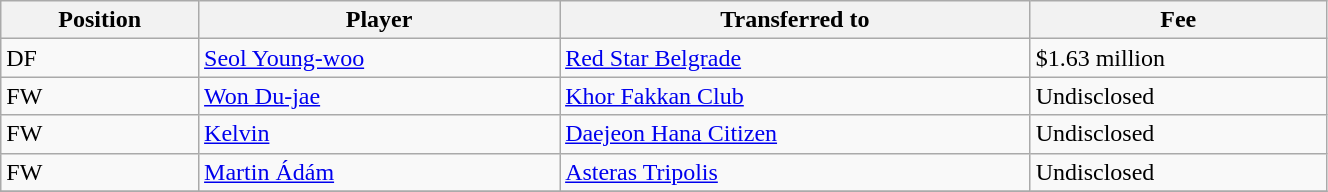<table class="wikitable sortable" style="width:70%; text-align:center; font-size:100%; text-align:left;">
<tr>
<th>Position</th>
<th>Player</th>
<th>Transferred to</th>
<th>Fee</th>
</tr>
<tr>
<td>DF</td>
<td> <a href='#'>Seol Young-woo</a></td>
<td> <a href='#'>Red Star Belgrade</a></td>
<td>$1.63 million</td>
</tr>
<tr>
<td>FW</td>
<td> <a href='#'>Won Du-jae</a></td>
<td> <a href='#'>Khor Fakkan Club</a></td>
<td>Undisclosed</td>
</tr>
<tr>
<td>FW</td>
<td> <a href='#'>Kelvin</a></td>
<td> <a href='#'>Daejeon Hana Citizen</a></td>
<td>Undisclosed</td>
</tr>
<tr>
<td>FW</td>
<td> <a href='#'>Martin Ádám</a></td>
<td> <a href='#'>Asteras Tripolis</a></td>
<td>Undisclosed</td>
</tr>
<tr>
</tr>
</table>
